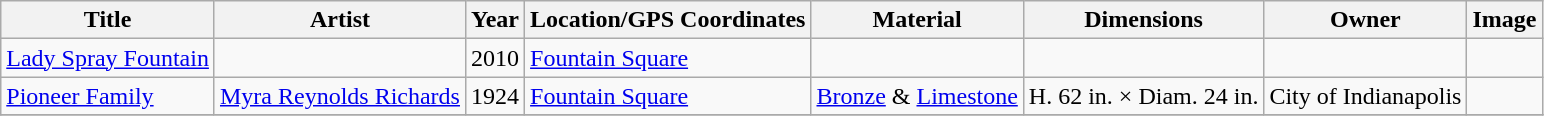<table class="wikitable sortable">
<tr>
<th>Title</th>
<th>Artist</th>
<th>Year</th>
<th>Location/GPS Coordinates</th>
<th>Material</th>
<th>Dimensions</th>
<th>Owner</th>
<th>Image</th>
</tr>
<tr>
<td><a href='#'>Lady Spray Fountain</a></td>
<td></td>
<td>2010</td>
<td><a href='#'>Fountain Square</a> </td>
<td></td>
<td></td>
<td></td>
<td></td>
</tr>
<tr>
<td><a href='#'>Pioneer Family</a></td>
<td><a href='#'>Myra Reynolds Richards</a></td>
<td>1924</td>
<td><a href='#'>Fountain Square</a> </td>
<td><a href='#'>Bronze</a> & <a href='#'>Limestone</a></td>
<td>H. 62 in. × Diam. 24 in.</td>
<td>City of Indianapolis</td>
<td></td>
</tr>
<tr>
</tr>
</table>
